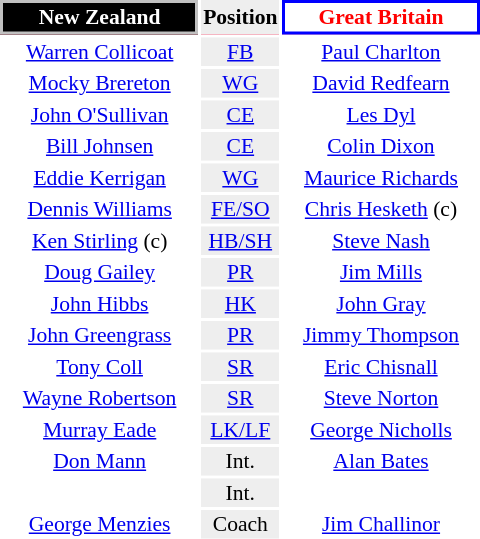<table align=right style="font-size:90%; margin-left:1em">
<tr bgcolor=#FF0033>
<th align="centre" width="126" style="border: 2px solid silver; background: black; color: white">New Zealand</th>
<th align="center" style="background: #eeeeee; color: black">Position</th>
<th align="centre" width="126" style="border: 2px solid blue; background: white; color: red">Great Britain</th>
</tr>
<tr>
<td align="center"><a href='#'>Warren Collicoat</a></td>
<td align="center" style="background: #eeeeee"><a href='#'>FB</a></td>
<td align="center"><a href='#'>Paul Charlton</a></td>
</tr>
<tr>
<td align="center"><a href='#'>Mocky Brereton</a></td>
<td align="center" style="background: #eeeeee"><a href='#'>WG</a></td>
<td align="center"><a href='#'>David Redfearn</a></td>
</tr>
<tr>
<td align="center"><a href='#'>John O'Sullivan</a></td>
<td align="center" style="background: #eeeeee"><a href='#'>CE</a></td>
<td align="center"><a href='#'>Les Dyl</a></td>
</tr>
<tr>
<td align="center"><a href='#'>Bill Johnsen</a></td>
<td align="center" style="background: #eeeeee"><a href='#'>CE</a></td>
<td align="center"><a href='#'>Colin Dixon</a></td>
</tr>
<tr>
<td align="center"><a href='#'>Eddie Kerrigan</a></td>
<td align="center" style="background: #eeeeee"><a href='#'>WG</a></td>
<td align="center"><a href='#'>Maurice Richards</a></td>
</tr>
<tr>
<td align="center"><a href='#'>Dennis Williams</a></td>
<td align="center" style="background: #eeeeee"><a href='#'>FE/SO</a></td>
<td align="center"><a href='#'>Chris Hesketh</a> (c)</td>
</tr>
<tr>
<td align="center"><a href='#'>Ken Stirling</a> (c)</td>
<td align="center" style="background: #eeeeee"><a href='#'>HB/SH</a></td>
<td align="center"><a href='#'>Steve Nash</a></td>
</tr>
<tr>
<td align="center"><a href='#'>Doug Gailey</a></td>
<td align="center" style="background: #eeeeee"><a href='#'>PR</a></td>
<td align="center"><a href='#'>Jim Mills</a></td>
</tr>
<tr>
<td align="center"><a href='#'>John Hibbs</a></td>
<td align="center" style="background: #eeeeee"><a href='#'>HK</a></td>
<td align="center"><a href='#'>John Gray</a></td>
</tr>
<tr>
<td align="center"><a href='#'>John Greengrass</a></td>
<td align="center" style="background: #eeeeee"><a href='#'>PR</a></td>
<td align="center"><a href='#'>Jimmy Thompson</a></td>
</tr>
<tr>
<td align="center"><a href='#'>Tony Coll</a></td>
<td align="center" style="background: #eeeeee"><a href='#'>SR</a></td>
<td align="center"><a href='#'>Eric Chisnall</a></td>
</tr>
<tr>
<td align="center"><a href='#'>Wayne Robertson</a></td>
<td align="center" style="background: #eeeeee"><a href='#'>SR</a></td>
<td align="center"><a href='#'>Steve Norton</a></td>
</tr>
<tr>
<td align="center"><a href='#'>Murray Eade</a></td>
<td align="center" style="background: #eeeeee"><a href='#'>LK/LF</a></td>
<td align="center"><a href='#'>George Nicholls</a></td>
</tr>
<tr>
<td align="center"><a href='#'>Don Mann</a></td>
<td align="center" style="background: #eeeeee">Int.</td>
<td align="center"><a href='#'>Alan Bates</a></td>
</tr>
<tr>
<td align="center"></td>
<td align="center" style="background: #eeeeee">Int.</td>
<td align="center"></td>
</tr>
<tr>
<td align="center"><a href='#'>George Menzies</a></td>
<td align="center" style="background: #eeeeee">Coach</td>
<td align="center"><a href='#'>Jim Challinor</a></td>
</tr>
</table>
